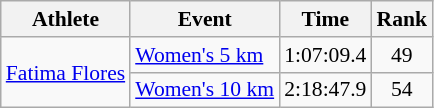<table class="wikitable" style="font-size:90%;">
<tr>
<th>Athlete</th>
<th>Event</th>
<th>Time</th>
<th>Rank</th>
</tr>
<tr align=center>
<td align=left rowspan=2><a href='#'>Fatima Flores</a></td>
<td align=left><a href='#'>Women's 5 km</a></td>
<td>1:07:09.4</td>
<td>49</td>
</tr>
<tr align=center>
<td align=left><a href='#'>Women's 10 km</a></td>
<td>2:18:47.9</td>
<td>54</td>
</tr>
</table>
